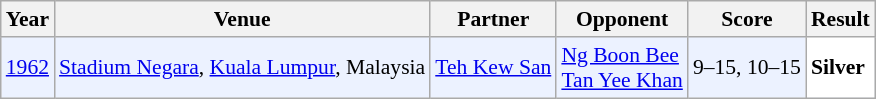<table class="sortable wikitable" style="font-size: 90%;">
<tr>
<th>Year</th>
<th>Venue</th>
<th>Partner</th>
<th>Opponent</th>
<th>Score</th>
<th>Result</th>
</tr>
<tr style="background:#ECF2FF">
<td align="center"><a href='#'>1962</a></td>
<td><a href='#'>Stadium Negara</a>, <a href='#'>Kuala Lumpur</a>, Malaysia</td>
<td> <a href='#'>Teh Kew San</a></td>
<td> <a href='#'>Ng Boon Bee</a><br> <a href='#'>Tan Yee Khan</a></td>
<td>9–15, 10–15</td>
<td style="text-align:left; background:white"> <strong>Silver</strong></td>
</tr>
</table>
